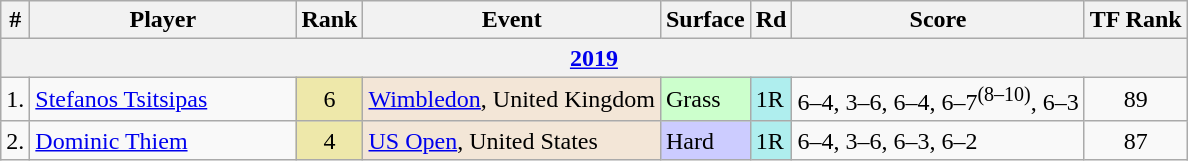<table class="wikitable sortable">
<tr>
<th>#</th>
<th width=170>Player</th>
<th>Rank</th>
<th>Event</th>
<th>Surface</th>
<th>Rd</th>
<th>Score</th>
<th>TF Rank</th>
</tr>
<tr>
<th colspan=8><a href='#'>2019</a></th>
</tr>
<tr>
<td>1.</td>
<td> <a href='#'>Stefanos Tsitsipas</a></td>
<td align=center bgcolor=eee8aa>6</td>
<td style="background:#f3e6d7;"><a href='#'>Wimbledon</a>, United Kingdom</td>
<td style="background:#cfc;">Grass</td>
<td bgcolor=afeeee>1R</td>
<td>6–4, 3–6, 6–4, 6–7<sup>(8–10)</sup>, 6–3</td>
<td align=center>89</td>
</tr>
<tr>
<td>2.</td>
<td> <a href='#'>Dominic Thiem</a></td>
<td align=center bgcolor=eee8aa>4</td>
<td style="background:#f3e6d7;"><a href='#'>US Open</a>, United States</td>
<td style="background:#ccf;">Hard</td>
<td bgcolor=afeeee>1R</td>
<td>6–4, 3–6, 6–3, 6–2</td>
<td align=center>87</td>
</tr>
</table>
